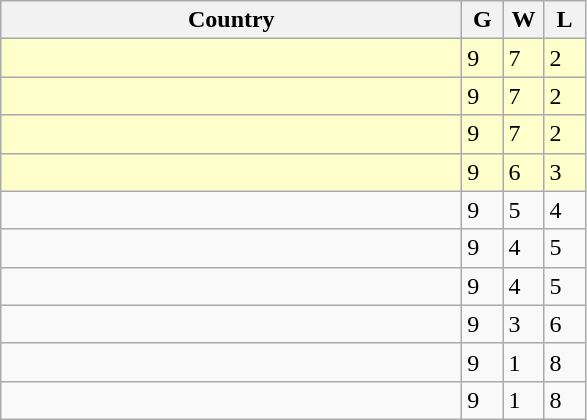<table class="wikitable">
<tr>
<th bgcolor="#efefef" width="300">Country</th>
<th bgcolor="#efefef" width="20">G</th>
<th bgcolor="#efefef" width="20">W</th>
<th bgcolor="#efefef" width="20">L</th>
</tr>
<tr bgcolor="#ffffcc">
<td></td>
<td>9</td>
<td>7</td>
<td>2</td>
</tr>
<tr bgcolor="#ffffcc">
<td></td>
<td>9</td>
<td>7</td>
<td>2</td>
</tr>
<tr bgcolor="#ffffcc">
<td></td>
<td>9</td>
<td>7</td>
<td>2</td>
</tr>
<tr bgcolor="#ffffcc">
<td></td>
<td>9</td>
<td>6</td>
<td>3</td>
</tr>
<tr>
<td></td>
<td>9</td>
<td>5</td>
<td>4</td>
</tr>
<tr>
<td></td>
<td>9</td>
<td>4</td>
<td>5</td>
</tr>
<tr>
<td></td>
<td>9</td>
<td>4</td>
<td>5</td>
</tr>
<tr>
<td></td>
<td>9</td>
<td>3</td>
<td>6</td>
</tr>
<tr>
<td></td>
<td>9</td>
<td>1</td>
<td>8</td>
</tr>
<tr>
<td></td>
<td>9</td>
<td>1</td>
<td>8</td>
</tr>
</table>
